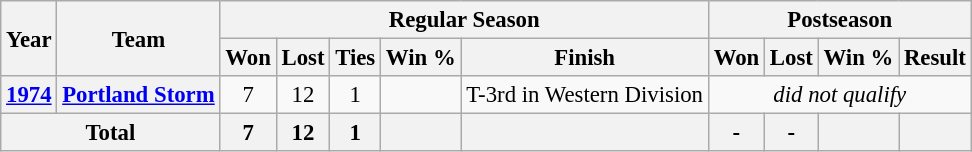<table class="wikitable" style="font-size: 95%; text-align:center;">
<tr>
<th rowspan="2">Year</th>
<th rowspan="2">Team</th>
<th colspan="5">Regular Season</th>
<th colspan="4">Postseason</th>
</tr>
<tr>
<th>Won</th>
<th>Lost</th>
<th>Ties</th>
<th>Win %</th>
<th>Finish</th>
<th>Won</th>
<th>Lost</th>
<th>Win %</th>
<th>Result</th>
</tr>
<tr>
<th><a href='#'>1974</a></th>
<th><a href='#'>Portland Storm</a></th>
<td>7</td>
<td>12</td>
<td>1</td>
<td></td>
<td>T-3rd in Western Division</td>
<td colspan="4"><em>did not qualify</em></td>
</tr>
<tr>
<th colspan="2">Total</th>
<th>7</th>
<th>12</th>
<th>1</th>
<th></th>
<th></th>
<th>-</th>
<th>-</th>
<th></th>
<th></th>
</tr>
</table>
